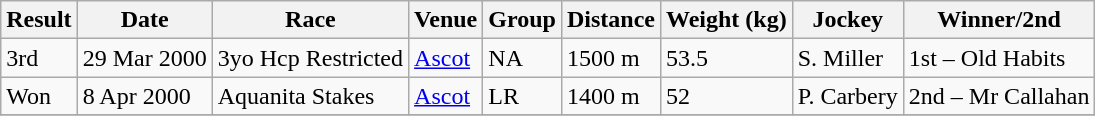<table class="wikitable">
<tr>
<th>Result</th>
<th>Date</th>
<th>Race</th>
<th>Venue</th>
<th>Group</th>
<th>Distance</th>
<th>Weight (kg)</th>
<th>Jockey</th>
<th>Winner/2nd</th>
</tr>
<tr>
<td>3rd</td>
<td>29 Mar 2000</td>
<td>3yo Hcp Restricted</td>
<td><a href='#'>Ascot</a></td>
<td>NA</td>
<td>1500 m</td>
<td>53.5</td>
<td>S. Miller</td>
<td>1st – Old Habits</td>
</tr>
<tr>
<td>Won</td>
<td>8 Apr 2000</td>
<td>Aquanita Stakes</td>
<td><a href='#'>Ascot</a></td>
<td>LR</td>
<td>1400 m</td>
<td>52</td>
<td>P. Carbery</td>
<td>2nd – Mr Callahan</td>
</tr>
<tr>
</tr>
</table>
